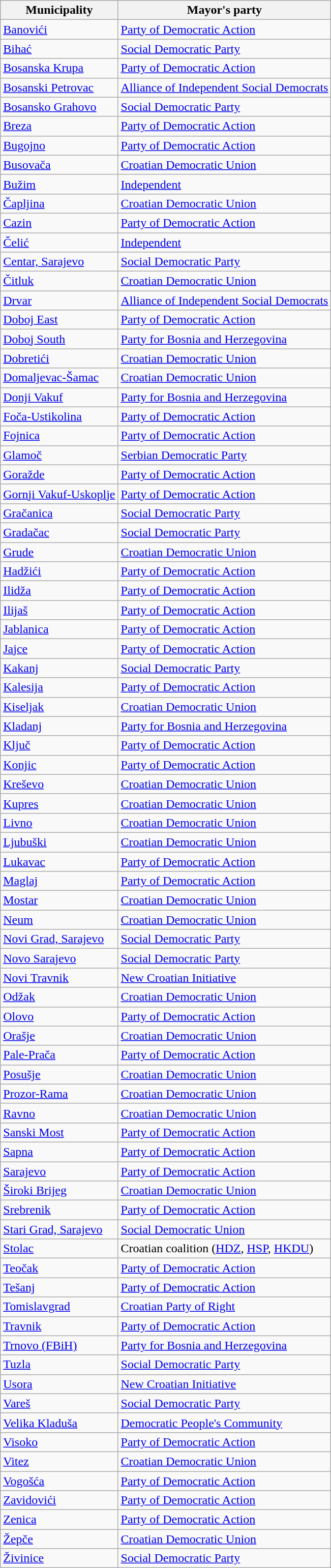<table class="wikitable">
<tr>
<th>Municipality</th>
<th>Mayor's party</th>
</tr>
<tr>
<td><a href='#'>Banovići</a></td>
<td><a href='#'>Party of Democratic Action</a></td>
</tr>
<tr>
<td><a href='#'>Bihać</a></td>
<td><a href='#'>Social Democratic Party</a></td>
</tr>
<tr>
<td><a href='#'>Bosanska Krupa</a></td>
<td><a href='#'>Party of Democratic Action</a></td>
</tr>
<tr>
<td><a href='#'>Bosanski Petrovac</a></td>
<td><a href='#'>Alliance of Independent Social Democrats</a></td>
</tr>
<tr>
<td><a href='#'>Bosansko Grahovo</a></td>
<td><a href='#'>Social Democratic Party</a></td>
</tr>
<tr>
<td><a href='#'>Breza</a></td>
<td><a href='#'>Party of Democratic Action</a></td>
</tr>
<tr>
<td><a href='#'>Bugojno</a></td>
<td><a href='#'>Party of Democratic Action</a></td>
</tr>
<tr>
<td><a href='#'>Busovača</a></td>
<td><a href='#'>Croatian Democratic Union</a></td>
</tr>
<tr>
<td><a href='#'>Bužim</a></td>
<td><a href='#'>Independent</a></td>
</tr>
<tr>
<td><a href='#'>Čapljina</a></td>
<td><a href='#'>Croatian Democratic Union</a></td>
</tr>
<tr>
<td><a href='#'>Cazin</a></td>
<td><a href='#'>Party of Democratic Action</a></td>
</tr>
<tr>
<td><a href='#'>Čelić</a></td>
<td><a href='#'>Independent</a></td>
</tr>
<tr>
<td><a href='#'>Centar, Sarajevo</a></td>
<td><a href='#'>Social Democratic Party</a></td>
</tr>
<tr>
<td><a href='#'>Čitluk</a></td>
<td><a href='#'>Croatian Democratic Union</a></td>
</tr>
<tr>
<td><a href='#'>Drvar</a></td>
<td><a href='#'>Alliance of Independent Social Democrats</a></td>
</tr>
<tr>
<td><a href='#'>Doboj East</a></td>
<td><a href='#'>Party of Democratic Action</a></td>
</tr>
<tr>
<td><a href='#'>Doboj South</a></td>
<td><a href='#'>Party for Bosnia and Herzegovina</a></td>
</tr>
<tr>
<td><a href='#'>Dobretići</a></td>
<td><a href='#'>Croatian Democratic Union</a></td>
</tr>
<tr>
<td><a href='#'>Domaljevac-Šamac</a></td>
<td><a href='#'>Croatian Democratic Union</a></td>
</tr>
<tr>
<td><a href='#'>Donji Vakuf</a></td>
<td><a href='#'>Party for Bosnia and Herzegovina</a></td>
</tr>
<tr>
<td><a href='#'>Foča-Ustikolina</a></td>
<td><a href='#'>Party of Democratic Action</a></td>
</tr>
<tr>
<td><a href='#'>Fojnica</a></td>
<td><a href='#'>Party of Democratic Action</a></td>
</tr>
<tr>
<td><a href='#'>Glamoč</a></td>
<td><a href='#'>Serbian Democratic Party</a></td>
</tr>
<tr>
<td><a href='#'>Goražde</a></td>
<td><a href='#'>Party of Democratic Action</a></td>
</tr>
<tr>
<td><a href='#'>Gornji Vakuf-Uskoplje</a></td>
<td><a href='#'>Party of Democratic Action</a></td>
</tr>
<tr>
<td><a href='#'>Gračanica</a></td>
<td><a href='#'>Social Democratic Party</a></td>
</tr>
<tr>
<td><a href='#'>Gradačac</a></td>
<td><a href='#'>Social Democratic Party</a></td>
</tr>
<tr>
<td><a href='#'>Grude</a></td>
<td><a href='#'>Croatian Democratic Union</a></td>
</tr>
<tr>
<td><a href='#'>Hadžići</a></td>
<td><a href='#'>Party of Democratic Action</a></td>
</tr>
<tr>
<td><a href='#'>Ilidža</a></td>
<td><a href='#'>Party of Democratic Action</a></td>
</tr>
<tr>
<td><a href='#'>Ilijaš</a></td>
<td><a href='#'>Party of Democratic Action</a></td>
</tr>
<tr>
<td><a href='#'>Jablanica</a></td>
<td><a href='#'>Party of Democratic Action</a></td>
</tr>
<tr>
<td><a href='#'>Jajce</a></td>
<td><a href='#'>Party of Democratic Action</a></td>
</tr>
<tr>
<td><a href='#'>Kakanj</a></td>
<td><a href='#'>Social Democratic Party</a></td>
</tr>
<tr>
<td><a href='#'>Kalesija</a></td>
<td><a href='#'>Party of Democratic Action</a></td>
</tr>
<tr>
<td><a href='#'>Kiseljak</a></td>
<td><a href='#'>Croatian Democratic Union</a></td>
</tr>
<tr>
<td><a href='#'>Kladanj</a></td>
<td><a href='#'>Party for Bosnia and Herzegovina</a></td>
</tr>
<tr>
<td><a href='#'>Ključ</a></td>
<td><a href='#'>Party of Democratic Action</a></td>
</tr>
<tr>
<td><a href='#'>Konjic</a></td>
<td><a href='#'>Party of Democratic Action</a></td>
</tr>
<tr>
<td><a href='#'>Kreševo</a></td>
<td><a href='#'>Croatian Democratic Union</a></td>
</tr>
<tr>
<td><a href='#'>Kupres</a></td>
<td><a href='#'>Croatian Democratic Union</a></td>
</tr>
<tr>
<td><a href='#'>Livno</a></td>
<td><a href='#'>Croatian Democratic Union</a></td>
</tr>
<tr>
<td><a href='#'>Ljubuški</a></td>
<td><a href='#'>Croatian Democratic Union</a></td>
</tr>
<tr>
<td><a href='#'>Lukavac</a></td>
<td><a href='#'>Party of Democratic Action</a></td>
</tr>
<tr>
<td><a href='#'>Maglaj</a></td>
<td><a href='#'>Party of Democratic Action</a></td>
</tr>
<tr>
<td><a href='#'>Mostar</a></td>
<td><a href='#'>Croatian Democratic Union</a></td>
</tr>
<tr>
<td><a href='#'>Neum</a></td>
<td><a href='#'>Croatian Democratic Union</a></td>
</tr>
<tr>
<td><a href='#'>Novi Grad, Sarajevo</a></td>
<td><a href='#'>Social Democratic Party</a></td>
</tr>
<tr>
<td><a href='#'>Novo Sarajevo</a></td>
<td><a href='#'>Social Democratic Party</a></td>
</tr>
<tr>
<td><a href='#'>Novi Travnik</a></td>
<td><a href='#'>New Croatian Initiative</a></td>
</tr>
<tr>
<td><a href='#'>Odžak</a></td>
<td><a href='#'>Croatian Democratic Union</a></td>
</tr>
<tr>
<td><a href='#'>Olovo</a></td>
<td><a href='#'>Party of Democratic Action</a></td>
</tr>
<tr>
<td><a href='#'>Orašje</a></td>
<td><a href='#'>Croatian Democratic Union</a></td>
</tr>
<tr>
<td><a href='#'>Pale-Prača</a></td>
<td><a href='#'>Party of Democratic Action</a></td>
</tr>
<tr>
<td><a href='#'>Posušje</a></td>
<td><a href='#'>Croatian Democratic Union</a></td>
</tr>
<tr>
<td><a href='#'>Prozor-Rama</a></td>
<td><a href='#'>Croatian Democratic Union</a></td>
</tr>
<tr>
<td><a href='#'>Ravno</a></td>
<td><a href='#'>Croatian Democratic Union</a></td>
</tr>
<tr>
<td><a href='#'>Sanski Most</a></td>
<td><a href='#'>Party of Democratic Action</a></td>
</tr>
<tr>
<td><a href='#'>Sapna</a></td>
<td><a href='#'>Party of Democratic Action</a></td>
</tr>
<tr>
<td><a href='#'>Sarajevo</a></td>
<td><a href='#'>Party of Democratic Action</a></td>
</tr>
<tr>
<td><a href='#'>Široki Brijeg</a></td>
<td><a href='#'>Croatian Democratic Union</a></td>
</tr>
<tr>
<td><a href='#'>Srebrenik</a></td>
<td><a href='#'>Party of Democratic Action</a></td>
</tr>
<tr>
<td><a href='#'>Stari Grad, Sarajevo</a></td>
<td><a href='#'>Social Democratic Union</a></td>
</tr>
<tr>
<td><a href='#'>Stolac</a></td>
<td>Croatian coalition (<a href='#'>HDZ</a>, <a href='#'>HSP</a>, <a href='#'>HKDU</a>)</td>
</tr>
<tr>
<td><a href='#'>Teočak</a></td>
<td><a href='#'>Party of Democratic Action</a></td>
</tr>
<tr>
<td><a href='#'>Tešanj</a></td>
<td><a href='#'>Party of Democratic Action</a></td>
</tr>
<tr>
<td><a href='#'>Tomislavgrad</a></td>
<td><a href='#'>Croatian Party of Right</a></td>
</tr>
<tr>
<td><a href='#'>Travnik</a></td>
<td><a href='#'>Party of Democratic Action</a></td>
</tr>
<tr>
<td><a href='#'>Trnovo (FBiH)</a></td>
<td><a href='#'>Party for Bosnia and Herzegovina</a></td>
</tr>
<tr>
<td><a href='#'>Tuzla</a></td>
<td><a href='#'>Social Democratic Party</a></td>
</tr>
<tr>
<td><a href='#'>Usora</a></td>
<td><a href='#'>New Croatian Initiative</a></td>
</tr>
<tr>
<td><a href='#'>Vareš</a></td>
<td><a href='#'>Social Democratic Party</a></td>
</tr>
<tr>
<td><a href='#'>Velika Kladuša</a></td>
<td><a href='#'>Democratic People's Community</a></td>
</tr>
<tr>
<td><a href='#'>Visoko</a></td>
<td><a href='#'>Party of Democratic Action</a></td>
</tr>
<tr>
<td><a href='#'>Vitez</a></td>
<td><a href='#'>Croatian Democratic Union</a></td>
</tr>
<tr>
<td><a href='#'>Vogošća</a></td>
<td><a href='#'>Party of Democratic Action</a></td>
</tr>
<tr>
<td><a href='#'>Zavidovići</a></td>
<td><a href='#'>Party of Democratic Action</a></td>
</tr>
<tr>
<td><a href='#'>Zenica</a></td>
<td><a href='#'>Party of Democratic Action</a></td>
</tr>
<tr>
<td><a href='#'>Žepče</a></td>
<td><a href='#'>Croatian Democratic Union</a></td>
</tr>
<tr>
<td><a href='#'>Živinice</a></td>
<td><a href='#'>Social Democratic Party</a></td>
</tr>
</table>
